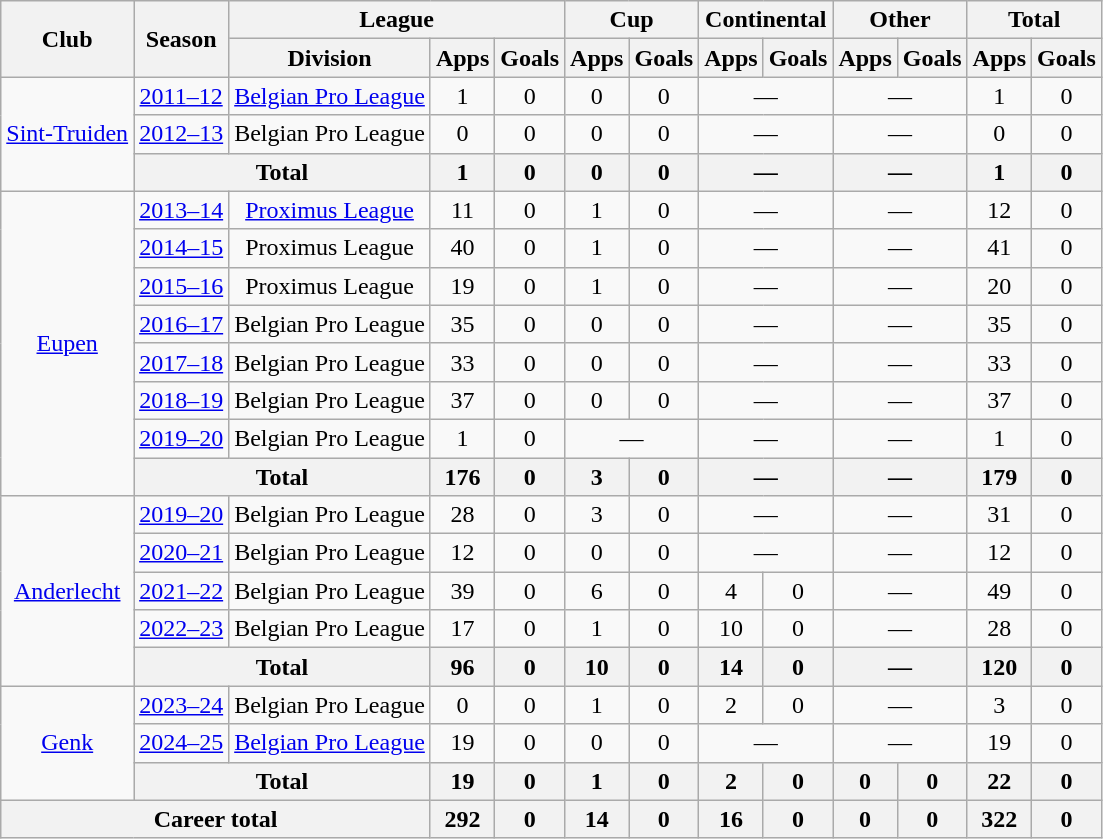<table class="wikitable" style="text-align:center">
<tr>
<th rowspan="2">Club</th>
<th rowspan="2">Season</th>
<th colspan="3">League</th>
<th colspan="2">Cup</th>
<th colspan="2">Continental</th>
<th colspan="2">Other</th>
<th colspan="2">Total</th>
</tr>
<tr>
<th>Division</th>
<th>Apps</th>
<th>Goals</th>
<th>Apps</th>
<th>Goals</th>
<th>Apps</th>
<th>Goals</th>
<th>Apps</th>
<th>Goals</th>
<th>Apps</th>
<th>Goals</th>
</tr>
<tr>
<td rowspan="3"><a href='#'>Sint-Truiden</a></td>
<td><a href='#'>2011–12</a></td>
<td><a href='#'>Belgian Pro League</a></td>
<td>1</td>
<td>0</td>
<td>0</td>
<td>0</td>
<td colspan="2">—</td>
<td colspan="2">—</td>
<td>1</td>
<td>0</td>
</tr>
<tr>
<td><a href='#'>2012–13</a></td>
<td>Belgian Pro League</td>
<td>0</td>
<td>0</td>
<td>0</td>
<td>0</td>
<td colspan="2">—</td>
<td colspan="2">—</td>
<td>0</td>
<td>0</td>
</tr>
<tr>
<th colspan=2>Total</th>
<th>1</th>
<th>0</th>
<th>0</th>
<th>0</th>
<th colspan="2">—</th>
<th colspan="2">—</th>
<th>1</th>
<th>0</th>
</tr>
<tr>
<td rowspan="8"><a href='#'>Eupen</a></td>
<td><a href='#'>2013–14</a></td>
<td><a href='#'>Proximus League</a></td>
<td>11</td>
<td>0</td>
<td>1</td>
<td>0</td>
<td colspan="2">—</td>
<td colspan="2">—</td>
<td>12</td>
<td>0</td>
</tr>
<tr>
<td><a href='#'>2014–15</a></td>
<td>Proximus League</td>
<td>40</td>
<td>0</td>
<td>1</td>
<td>0</td>
<td colspan="2">—</td>
<td colspan="2">—</td>
<td>41</td>
<td>0</td>
</tr>
<tr>
<td><a href='#'>2015–16</a></td>
<td>Proximus League</td>
<td>19</td>
<td>0</td>
<td>1</td>
<td>0</td>
<td colspan="2">—</td>
<td colspan="2">—</td>
<td>20</td>
<td>0</td>
</tr>
<tr>
<td><a href='#'>2016–17</a></td>
<td>Belgian Pro League</td>
<td>35</td>
<td>0</td>
<td>0</td>
<td>0</td>
<td colspan="2">—</td>
<td colspan="2">—</td>
<td>35</td>
<td>0</td>
</tr>
<tr>
<td><a href='#'>2017–18</a></td>
<td>Belgian Pro League</td>
<td>33</td>
<td>0</td>
<td>0</td>
<td>0</td>
<td colspan="2">—</td>
<td colspan="2">—</td>
<td>33</td>
<td>0</td>
</tr>
<tr>
<td><a href='#'>2018–19</a></td>
<td>Belgian Pro League</td>
<td>37</td>
<td>0</td>
<td>0</td>
<td>0</td>
<td colspan="2">—</td>
<td colspan="2">—</td>
<td>37</td>
<td>0</td>
</tr>
<tr>
<td><a href='#'>2019–20</a></td>
<td>Belgian Pro League</td>
<td>1</td>
<td>0</td>
<td colspan="2">—</td>
<td colspan="2">—</td>
<td colspan="2">—</td>
<td>1</td>
<td>0</td>
</tr>
<tr>
<th colspan=2>Total</th>
<th>176</th>
<th>0</th>
<th>3</th>
<th>0</th>
<th colspan="2">—</th>
<th colspan="2">—</th>
<th>179</th>
<th>0</th>
</tr>
<tr>
<td rowspan="5"><a href='#'>Anderlecht</a></td>
<td><a href='#'>2019–20</a></td>
<td>Belgian Pro League</td>
<td>28</td>
<td>0</td>
<td>3</td>
<td>0</td>
<td colspan="2">—</td>
<td colspan="2">—</td>
<td>31</td>
<td>0</td>
</tr>
<tr>
<td><a href='#'>2020–21</a></td>
<td>Belgian Pro League</td>
<td>12</td>
<td>0</td>
<td>0</td>
<td>0</td>
<td colspan="2">—</td>
<td colspan="2">—</td>
<td>12</td>
<td>0</td>
</tr>
<tr>
<td><a href='#'>2021–22</a></td>
<td>Belgian Pro League</td>
<td>39</td>
<td>0</td>
<td>6</td>
<td>0</td>
<td>4</td>
<td>0</td>
<td colspan="2">—</td>
<td>49</td>
<td>0</td>
</tr>
<tr>
<td><a href='#'>2022–23</a></td>
<td>Belgian Pro League</td>
<td>17</td>
<td>0</td>
<td>1</td>
<td>0</td>
<td>10</td>
<td>0</td>
<td colspan="2">—</td>
<td>28</td>
<td>0</td>
</tr>
<tr>
<th colspan="2">Total</th>
<th>96</th>
<th>0</th>
<th>10</th>
<th>0</th>
<th>14</th>
<th>0</th>
<th colspan="2">—</th>
<th>120</th>
<th>0</th>
</tr>
<tr>
<td rowspan="3"><a href='#'>Genk</a></td>
<td><a href='#'>2023–24</a></td>
<td>Belgian Pro League</td>
<td>0</td>
<td>0</td>
<td>1</td>
<td>0</td>
<td>2</td>
<td>0</td>
<td colspan="2">—</td>
<td>3</td>
<td>0</td>
</tr>
<tr>
<td><a href='#'>2024–25</a></td>
<td><a href='#'>Belgian Pro League</a></td>
<td>19</td>
<td>0</td>
<td>0</td>
<td>0</td>
<td colspan="2">—</td>
<td colspan="2">—</td>
<td>19</td>
<td>0</td>
</tr>
<tr>
<th colspan="2">Total</th>
<th>19</th>
<th>0</th>
<th>1</th>
<th>0</th>
<th>2</th>
<th>0</th>
<th>0</th>
<th>0</th>
<th>22</th>
<th>0</th>
</tr>
<tr>
<th colspan="3">Career total</th>
<th>292</th>
<th>0</th>
<th>14</th>
<th>0</th>
<th>16</th>
<th>0</th>
<th>0</th>
<th>0</th>
<th>322</th>
<th>0</th>
</tr>
</table>
